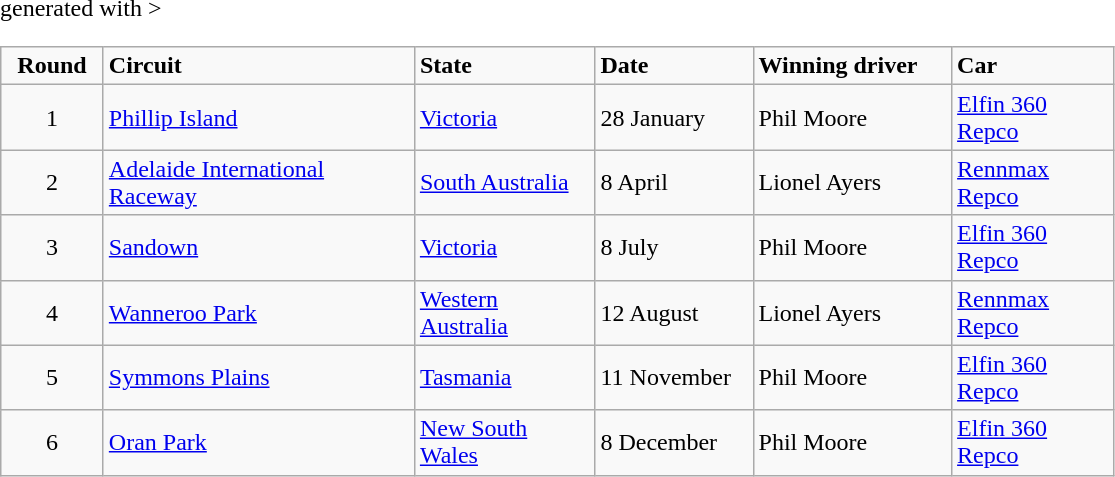<table class="wikitable" <hiddentext>generated with >
<tr style="font-weight:bold">
<td width="61" height="11" align="center">Round</td>
<td width="200">Circuit</td>
<td width="113">State</td>
<td width="98">Date</td>
<td width="125">Winning driver</td>
<td width="101">Car</td>
</tr>
<tr>
<td height="11" align="center">1</td>
<td><a href='#'>Phillip Island</a></td>
<td><a href='#'>Victoria</a></td>
<td>28 January</td>
<td>Phil Moore</td>
<td><a href='#'>Elfin 360</a> <a href='#'>Repco</a></td>
</tr>
<tr>
<td height="11" align="center">2</td>
<td><a href='#'>Adelaide International Raceway</a></td>
<td><a href='#'>South Australia</a></td>
<td>8 April</td>
<td>Lionel Ayers</td>
<td><a href='#'>Rennmax</a> <a href='#'>Repco</a></td>
</tr>
<tr>
<td height="11" align="center">3</td>
<td><a href='#'>Sandown</a></td>
<td><a href='#'>Victoria</a></td>
<td>8 July</td>
<td>Phil Moore</td>
<td><a href='#'>Elfin 360</a> <a href='#'>Repco</a></td>
</tr>
<tr>
<td height="11" align="center">4</td>
<td><a href='#'>Wanneroo Park</a></td>
<td><a href='#'>Western Australia</a></td>
<td>12 August</td>
<td>Lionel Ayers</td>
<td><a href='#'>Rennmax</a> <a href='#'>Repco</a></td>
</tr>
<tr>
<td height="11" align="center">5</td>
<td><a href='#'>Symmons Plains</a></td>
<td><a href='#'>Tasmania</a></td>
<td>11 November</td>
<td>Phil Moore</td>
<td><a href='#'>Elfin 360</a> <a href='#'>Repco</a></td>
</tr>
<tr>
<td height="11" align="center">6</td>
<td><a href='#'>Oran Park</a></td>
<td><a href='#'>New South Wales</a></td>
<td>8 December</td>
<td>Phil Moore</td>
<td><a href='#'>Elfin 360</a> <a href='#'>Repco</a></td>
</tr>
</table>
